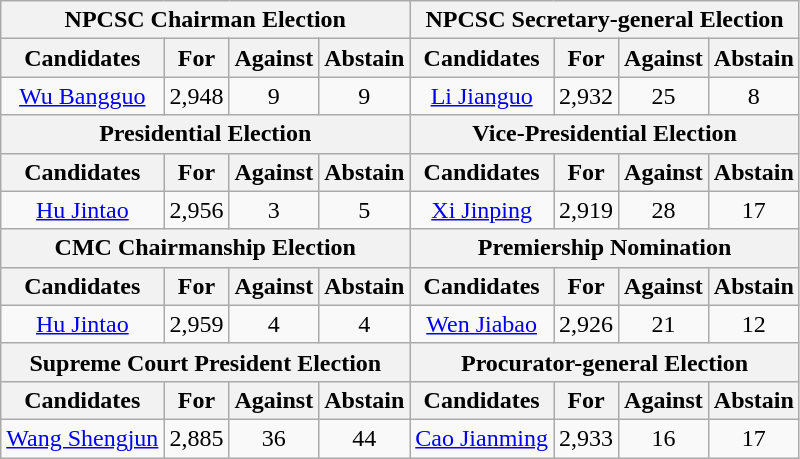<table class="wikitable" style="text-align: center;">
<tr>
<th colspan=4>NPCSC Chairman Election</th>
<th colspan=4>NPCSC Secretary-general Election</th>
</tr>
<tr>
<th>Candidates</th>
<th>For</th>
<th>Against</th>
<th>Abstain</th>
<th>Candidates</th>
<th>For</th>
<th>Against</th>
<th>Abstain</th>
</tr>
<tr>
<td><a href='#'>Wu Bangguo</a> </td>
<td>2,948</td>
<td>9</td>
<td>9</td>
<td><a href='#'>Li Jianguo</a> </td>
<td>2,932</td>
<td>25</td>
<td>8</td>
</tr>
<tr>
<th colspan=4>Presidential Election</th>
<th colspan=4>Vice-Presidential Election</th>
</tr>
<tr>
<th>Candidates</th>
<th>For</th>
<th>Against</th>
<th>Abstain</th>
<th>Candidates</th>
<th>For</th>
<th>Against</th>
<th>Abstain</th>
</tr>
<tr>
<td><a href='#'>Hu Jintao</a> </td>
<td>2,956</td>
<td>3</td>
<td>5</td>
<td><a href='#'>Xi Jinping</a> </td>
<td>2,919</td>
<td>28</td>
<td>17</td>
</tr>
<tr>
<th colspan=4>CMC Chairmanship Election</th>
<th colspan=4>Premiership Nomination</th>
</tr>
<tr>
<th>Candidates</th>
<th>For</th>
<th>Against</th>
<th>Abstain</th>
<th>Candidates</th>
<th>For</th>
<th>Against</th>
<th>Abstain</th>
</tr>
<tr>
<td><a href='#'>Hu Jintao</a> </td>
<td>2,959</td>
<td>4</td>
<td>4</td>
<td><a href='#'>Wen Jiabao</a> </td>
<td>2,926</td>
<td>21</td>
<td>12</td>
</tr>
<tr>
<th colspan=4>Supreme Court President Election</th>
<th colspan=4>Procurator-general Election</th>
</tr>
<tr>
<th>Candidates</th>
<th>For</th>
<th>Against</th>
<th>Abstain</th>
<th>Candidates</th>
<th>For</th>
<th>Against</th>
<th>Abstain</th>
</tr>
<tr>
<td><a href='#'>Wang Shengjun</a> </td>
<td>2,885</td>
<td>36</td>
<td>44</td>
<td><a href='#'>Cao Jianming</a> </td>
<td>2,933</td>
<td>16</td>
<td>17</td>
</tr>
</table>
